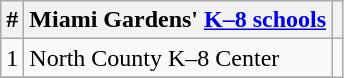<table class="wikitable">
<tr>
<th>#</th>
<th>Miami Gardens' <a href='#'>K–8 schools</a></th>
<th></th>
</tr>
<tr>
<td>1</td>
<td>North County K–8 Center</td>
</tr>
<tr>
</tr>
</table>
